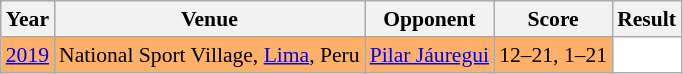<table class="sortable wikitable" style="font-size: 90%;">
<tr>
<th>Year</th>
<th>Venue</th>
<th>Opponent</th>
<th>Score</th>
<th>Result</th>
</tr>
<tr style="background:#FFB069">
<td align="center"><a href='#'>2019</a></td>
<td align="left">National Sport Village, <a href='#'>Lima</a>, Peru</td>
<td align="left"> <a href='#'>Pilar Jáuregui</a></td>
<td align="left">12–21, 1–21</td>
<td style="text-align:left; background:white"><strong></strong></td>
</tr>
</table>
